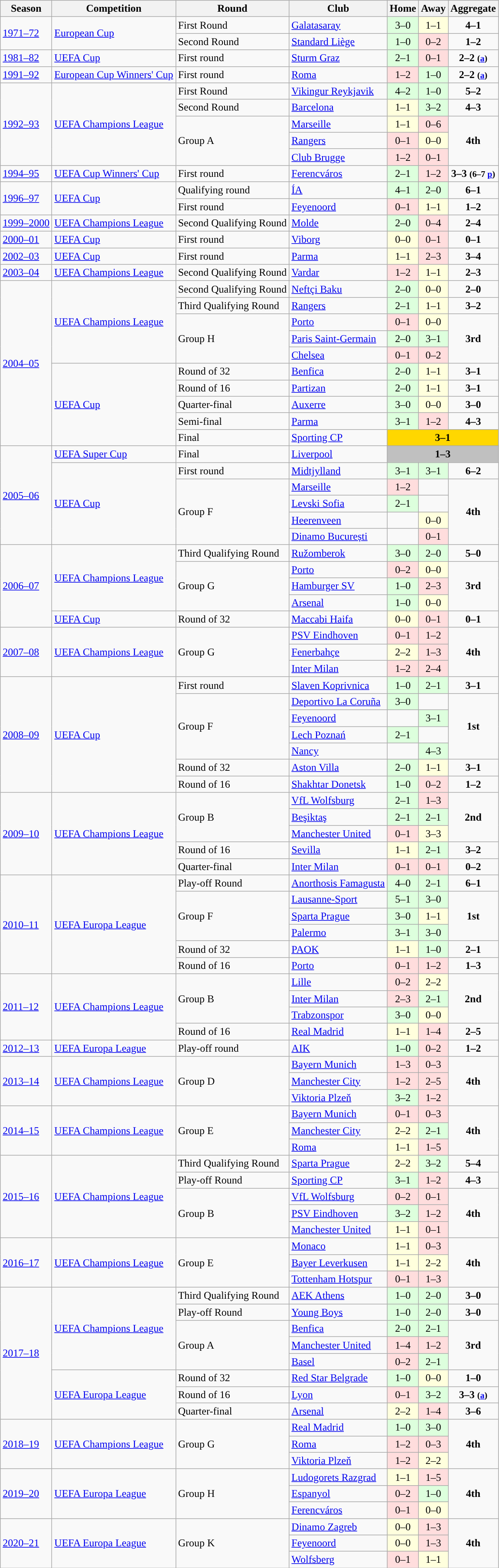<table class="wikitable">
<tr>
<th>Season</th>
<th>Competition</th>
<th>Round</th>
<th>Club</th>
<th>Home</th>
<th>Away</th>
<th>Aggregate</th>
</tr>
<tr>
<td rowspan="2"><a href='#'>1971–72</a></td>
<td rowspan="2"><a href='#'>European Cup</a></td>
<td>First Round</td>
<td> <a href='#'>Galatasaray</a></td>
<td style="text-align:center; background:#dfd;">3–0</td>
<td style="text-align:center; background:#ffd;">1–1</td>
<td align=center><strong>4–1</strong></td>
</tr>
<tr>
<td>Second Round</td>
<td> <a href='#'>Standard Liège</a></td>
<td style="text-align:center; background:#dfd;">1–0</td>
<td style="text-align:center; background:#fdd;">0–2</td>
<td align=center><strong>1–2</strong></td>
</tr>
<tr>
<td><a href='#'>1981–82</a></td>
<td><a href='#'>UEFA Cup</a></td>
<td>First round</td>
<td> <a href='#'>Sturm Graz</a></td>
<td style="text-align:center; background:#dfd;">2–1</td>
<td style="text-align:center; background:#fdd;">0–1</td>
<td align=center><strong>2–2 <small>(<a href='#'>a</a>)</small></strong></td>
</tr>
<tr>
<td><a href='#'>1991–92</a></td>
<td><a href='#'>European Cup Winners' Cup</a></td>
<td>First round</td>
<td> <a href='#'>Roma</a></td>
<td style="text-align:center; background:#fdd;">1–2</td>
<td style="text-align:center; background:#dfd;">1–0</td>
<td align=center><strong>2–2 <small>(<a href='#'>a</a>)</small></strong></td>
</tr>
<tr>
<td rowspan="5"><a href='#'>1992–93</a></td>
<td rowspan="5"><a href='#'>UEFA Champions League</a></td>
<td>First Round</td>
<td> <a href='#'>Vikingur Reykjavik</a></td>
<td style="text-align:center; background:#dfd;">4–2</td>
<td style="text-align:center; background:#dfd;">1–0</td>
<td align=center><strong>5–2</strong></td>
</tr>
<tr>
<td>Second Round</td>
<td> <a href='#'>Barcelona</a></td>
<td style="text-align:center; background:#ffd;">1–1</td>
<td style="text-align:center; background:#dfd;">3–2</td>
<td align=center><strong>4–3</strong></td>
</tr>
<tr>
<td rowspan="3">Group A</td>
<td> <a href='#'>Marseille</a></td>
<td style="text-align:center; background:#ffd;">1–1</td>
<td style="text-align:center; background:#fdd;">0–6</td>
<td rowspan=3; style="text-align:center;"><strong>4th</strong></td>
</tr>
<tr>
<td> <a href='#'>Rangers</a></td>
<td style="text-align:center; background:#fdd;">0–1</td>
<td style="text-align:center; background:#ffd;">0–0</td>
</tr>
<tr>
<td> <a href='#'>Club Brugge</a></td>
<td style="text-align:center; background:#fdd;">1–2</td>
<td style="text-align:center; background:#fdd;">0–1</td>
</tr>
<tr>
<td><a href='#'>1994–95</a></td>
<td><a href='#'>UEFA Cup Winners' Cup</a></td>
<td>First round</td>
<td> <a href='#'>Ferencváros</a></td>
<td style="text-align:center; background:#dfd;">2–1</td>
<td style="text-align:center; background:#fdd;">1–2</td>
<td align=center><strong>3–3 <small>(6–7 <a href='#'>p</a>)</small></strong></td>
</tr>
<tr>
<td rowspan="2"><a href='#'>1996–97</a></td>
<td rowspan="2"><a href='#'>UEFA Cup</a></td>
<td>Qualifying round</td>
<td> <a href='#'>ÍA</a></td>
<td style="text-align:center; background:#dfd;">4–1</td>
<td style="text-align:center; background:#dfd;">2–0</td>
<td align=center><strong>6–1</strong></td>
</tr>
<tr>
<td>First round</td>
<td> <a href='#'>Feyenoord</a></td>
<td style="text-align:center; background:#fdd;">0–1</td>
<td style="text-align:center; background:#ffd;">1–1</td>
<td align=center><strong>1–2</strong></td>
</tr>
<tr>
<td><a href='#'>1999–2000</a></td>
<td><a href='#'>UEFA Champions League</a></td>
<td>Second Qualifying Round</td>
<td> <a href='#'>Molde</a></td>
<td style="text-align:center; background:#dfd;">2–0</td>
<td style="text-align:center; background:#fdd;">0–4</td>
<td align=center><strong>2–4</strong></td>
</tr>
<tr>
<td><a href='#'>2000–01</a></td>
<td><a href='#'>UEFA Cup</a></td>
<td>First round</td>
<td> <a href='#'>Viborg</a></td>
<td style="text-align:center; background:#ffd;">0–0</td>
<td style="text-align:center; background:#fdd;">0–1</td>
<td align=center><strong>0–1</strong></td>
</tr>
<tr>
<td><a href='#'>2002–03</a></td>
<td><a href='#'>UEFA Cup</a></td>
<td>First round</td>
<td> <a href='#'>Parma</a></td>
<td style="text-align:center; background:#ffd;">1–1</td>
<td style="text-align:center; background:#fdd;">2–3</td>
<td align=center><strong>3–4</strong></td>
</tr>
<tr>
<td><a href='#'>2003–04</a></td>
<td><a href='#'>UEFA Champions League</a></td>
<td>Second Qualifying Round</td>
<td> <a href='#'>Vardar</a></td>
<td style="text-align:center; background:#fdd;">1–2</td>
<td style="text-align:center; background:#ffd;">1–1</td>
<td align=center><strong>2–3</strong></td>
</tr>
<tr>
<td rowspan="10"><a href='#'>2004–05</a></td>
<td rowspan="5"><a href='#'>UEFA Champions League</a></td>
<td>Second Qualifying Round</td>
<td> <a href='#'>Neftçi Baku</a></td>
<td style="text-align:center; background:#dfd;">2–0</td>
<td style="text-align:center; background:#ffd;">0–0</td>
<td align=center><strong>2–0</strong></td>
</tr>
<tr>
<td>Third Qualifying Round</td>
<td> <a href='#'>Rangers</a></td>
<td style="text-align:center; background:#dfd;">2–1</td>
<td style="text-align:center; background:#ffd;">1–1</td>
<td align=center><strong>3–2</strong></td>
</tr>
<tr>
<td rowspan="3">Group H</td>
<td> <a href='#'>Porto</a></td>
<td style="text-align:center; background:#fdd;">0–1</td>
<td style="text-align:center; background:#ffd;">0–0</td>
<td rowspan=3; style="text-align:center;"><strong>3rd</strong></td>
</tr>
<tr>
<td> <a href='#'>Paris Saint-Germain</a></td>
<td style="text-align:center; background:#dfd;">2–0</td>
<td style="text-align:center; background:#dfd;">3–1</td>
</tr>
<tr>
<td> <a href='#'>Chelsea</a></td>
<td style="text-align:center; background:#fdd;">0–1</td>
<td style="text-align:center; background:#fdd;">0–2</td>
</tr>
<tr>
<td rowspan="5"><a href='#'>UEFA Cup</a></td>
<td>Round of 32</td>
<td> <a href='#'>Benfica</a></td>
<td style="text-align:center; background:#dfd;">2–0</td>
<td style="text-align:center; background:#ffd;">1–1</td>
<td align=center><strong>3–1</strong></td>
</tr>
<tr>
<td>Round of 16</td>
<td> <a href='#'>Partizan</a></td>
<td style="text-align:center; background:#dfd;">2–0</td>
<td style="text-align:center; background:#ffd;">1–1</td>
<td align=center><strong>3–1</strong></td>
</tr>
<tr>
<td>Quarter-final</td>
<td> <a href='#'>Auxerre</a></td>
<td style="text-align:center; background:#dfd;">3–0</td>
<td style="text-align:center; background:#ffd;">0–0</td>
<td align=center><strong>3–0</strong></td>
</tr>
<tr>
<td>Semi-final</td>
<td> <a href='#'>Parma</a></td>
<td style="text-align:center; background:#dfd;">3–1</td>
<td style="text-align:center; background:#fdd;">1–2</td>
<td align=center><strong>4–3</strong></td>
</tr>
<tr>
<td>Final</td>
<td> <a href='#'>Sporting CP</a></td>
<td colspan=3; bgcolor=Gold style="text-align:center;"><strong>3–1</strong></td>
</tr>
<tr>
<td rowspan="6"><a href='#'>2005–06</a></td>
<td><a href='#'>UEFA Super Cup</a></td>
<td>Final</td>
<td> <a href='#'>Liverpool</a></td>
<td style="text-align:center; background:silver;" colspan=3><strong>1–3</strong></td>
</tr>
<tr>
<td rowspan="5"><a href='#'>UEFA Cup</a></td>
<td>First round</td>
<td> <a href='#'>Midtjylland</a></td>
<td style="text-align:center; background:#dfd;">3–1</td>
<td style="text-align:center; background:#dfd;">3–1</td>
<td align=center><strong>6–2</strong></td>
</tr>
<tr>
<td rowspan="4">Group F</td>
<td> <a href='#'>Marseille</a></td>
<td style="text-align:center; background:#fdd;">1–2</td>
<td></td>
<td rowspan=4; style="text-align:center;"><strong>4th</strong></td>
</tr>
<tr>
<td> <a href='#'>Levski Sofia</a></td>
<td style="text-align:center; background:#dfd;">2–1</td>
<td></td>
</tr>
<tr>
<td> <a href='#'>Heerenveen</a></td>
<td></td>
<td style="text-align:center; background:#ffd;">0–0</td>
</tr>
<tr>
<td> <a href='#'>Dinamo București</a></td>
<td></td>
<td style="text-align:center; background:#fdd;">0–1</td>
</tr>
<tr>
<td rowspan="5"><a href='#'>2006–07</a></td>
<td rowspan="4"><a href='#'>UEFA Champions League</a></td>
<td>Third Qualifying Round</td>
<td> <a href='#'>Ružomberok</a></td>
<td style="text-align:center; background:#dfd;">3–0</td>
<td style="text-align:center; background:#dfd;">2–0</td>
<td align=center><strong>5–0</strong></td>
</tr>
<tr>
<td rowspan="3">Group G</td>
<td> <a href='#'>Porto</a></td>
<td style="text-align:center; background:#fdd;">0–2</td>
<td style="text-align:center; background:#ffd;">0–0</td>
<td rowspan=3; style="text-align:center;"><strong>3rd</strong></td>
</tr>
<tr>
<td> <a href='#'>Hamburger SV</a></td>
<td style="text-align:center; background:#dfd;">1–0</td>
<td style="text-align:center; background:#fdd;">2–3</td>
</tr>
<tr>
<td> <a href='#'>Arsenal</a></td>
<td style="text-align:center; background:#dfd;">1–0</td>
<td style="text-align:center; background:#ffd;">0–0</td>
</tr>
<tr>
<td><a href='#'>UEFA Cup</a></td>
<td>Round of 32</td>
<td> <a href='#'>Maccabi Haifa</a></td>
<td style="text-align:center; background:#ffd;">0–0</td>
<td style="text-align:center; background:#fdd;">0–1</td>
<td align=center><strong>0–1</strong></td>
</tr>
<tr>
<td rowspan="3"><a href='#'>2007–08</a></td>
<td rowspan="3"><a href='#'>UEFA Champions League</a></td>
<td rowspan="3">Group G</td>
<td> <a href='#'>PSV Eindhoven</a></td>
<td style="text-align:center; background:#fdd;">0–1</td>
<td style="text-align:center; background:#fdd;">1–2</td>
<td rowspan=3; style="text-align:center;"><strong>4th</strong></td>
</tr>
<tr>
<td> <a href='#'>Fenerbahçe</a></td>
<td style="text-align:center; background:#ffd;">2–2</td>
<td style="text-align:center; background:#fdd;">1–3</td>
</tr>
<tr>
<td> <a href='#'>Inter Milan</a></td>
<td style="text-align:center; background:#fdd;">1–2</td>
<td style="text-align:center; background:#fdd;">2–4</td>
</tr>
<tr>
<td rowspan="7"><a href='#'>2008–09</a></td>
<td rowspan="7"><a href='#'>UEFA Cup</a></td>
<td>First round</td>
<td> <a href='#'>Slaven Koprivnica</a></td>
<td style="text-align:center; background:#dfd;">1–0</td>
<td style="text-align:center; background:#dfd;">2–1</td>
<td align=center><strong>3–1</strong></td>
</tr>
<tr>
<td rowspan="4">Group F</td>
<td> <a href='#'>Deportivo La Coruña</a></td>
<td style="text-align:center; background:#dfd;">3–0</td>
<td></td>
<td rowspan=4; style="text-align:center;"><strong>1st</strong></td>
</tr>
<tr>
<td> <a href='#'>Feyenoord</a></td>
<td></td>
<td style="text-align:center; background:#dfd;">3–1</td>
</tr>
<tr>
<td> <a href='#'>Lech Poznań</a></td>
<td style="text-align:center; background:#dfd;">2–1</td>
<td></td>
</tr>
<tr>
<td> <a href='#'>Nancy</a></td>
<td></td>
<td style="text-align:center; background:#dfd;">4–3</td>
</tr>
<tr>
<td>Round of 32</td>
<td> <a href='#'>Aston Villa</a></td>
<td style="text-align:center; background:#dfd;">2–0</td>
<td style="text-align:center; background:#ffd;">1–1</td>
<td align=center><strong>3–1</strong></td>
</tr>
<tr>
<td>Round of 16</td>
<td> <a href='#'>Shakhtar Donetsk</a></td>
<td style="text-align:center; background:#dfd;">1–0</td>
<td style="text-align:center; background:#fdd;">0–2</td>
<td align=center><strong>1–2</strong></td>
</tr>
<tr>
<td rowspan="5"><a href='#'>2009–10</a></td>
<td rowspan="5"><a href='#'>UEFA Champions League</a></td>
<td rowspan="3">Group B</td>
<td> <a href='#'>VfL Wolfsburg</a></td>
<td style="text-align:center; background:#dfd;">2–1</td>
<td style="text-align:center; background:#fdd;">1–3</td>
<td rowspan=3; style="text-align:center;"><strong>2nd</strong></td>
</tr>
<tr>
<td> <a href='#'>Beşiktaş</a></td>
<td style="text-align:center; background:#dfd;">2–1</td>
<td style="text-align:center; background:#dfd;">2–1</td>
</tr>
<tr>
<td> <a href='#'>Manchester United</a></td>
<td style="text-align:center; background:#fdd;">0–1</td>
<td style="text-align:center; background:#ffd;">3–3</td>
</tr>
<tr>
<td>Round of 16</td>
<td> <a href='#'>Sevilla</a></td>
<td style="text-align:center; background:#ffd;">1–1</td>
<td style="text-align:center; background:#dfd;">2–1</td>
<td align=center><strong>3–2</strong></td>
</tr>
<tr>
<td>Quarter-final</td>
<td> <a href='#'>Inter Milan</a></td>
<td style="text-align:center; background:#fdd;">0–1</td>
<td style="text-align:center; background:#fdd;">0–1</td>
<td align=center><strong>0–2</strong></td>
</tr>
<tr>
<td rowspan="6"><a href='#'>2010–11</a></td>
<td rowspan="6"><a href='#'>UEFA Europa League</a></td>
<td>Play-off Round</td>
<td> <a href='#'>Anorthosis Famagusta</a></td>
<td style="text-align:center; background:#dfd;">4–0</td>
<td style="text-align:center; background:#dfd;">2–1</td>
<td align=center><strong>6–1</strong></td>
</tr>
<tr>
<td rowspan="3">Group F</td>
<td> <a href='#'>Lausanne-Sport</a></td>
<td style="text-align:center; background:#dfd;">5–1</td>
<td style="text-align:center; background:#dfd;">3–0</td>
<td rowspan=3; style="text-align:center;"><strong>1st</strong></td>
</tr>
<tr>
<td> <a href='#'>Sparta Prague</a></td>
<td style="text-align:center; background:#dfd;">3–0</td>
<td style="text-align:center; background:#ffd;">1–1</td>
</tr>
<tr>
<td> <a href='#'>Palermo</a></td>
<td style="text-align:center; background:#dfd;">3–1</td>
<td style="text-align:center; background:#dfd;">3–0</td>
</tr>
<tr>
<td>Round of 32</td>
<td> <a href='#'>PAOK</a></td>
<td style="text-align:center; background:#ffd;">1–1</td>
<td style="text-align:center; background:#dfd;">1–0</td>
<td align=center><strong>2–1</strong></td>
</tr>
<tr>
<td>Round of 16</td>
<td> <a href='#'>Porto</a></td>
<td style="text-align:center; background:#fdd;">0–1</td>
<td style="text-align:center; background:#fdd;">1–2</td>
<td align=center><strong>1–3</strong></td>
</tr>
<tr>
<td rowspan="4"><a href='#'>2011–12</a></td>
<td rowspan="4"><a href='#'>UEFA Champions League</a></td>
<td rowspan="3">Group B</td>
<td> <a href='#'>Lille</a></td>
<td style="text-align:center; background:#fdd;">0–2</td>
<td style="text-align:center; background:#ffd;">2–2</td>
<td rowspan=3; style="text-align:center;"><strong>2nd</strong></td>
</tr>
<tr>
<td> <a href='#'>Inter Milan</a></td>
<td style="text-align:center; background:#fdd;">2–3</td>
<td style="text-align:center; background:#dfd;">2–1</td>
</tr>
<tr>
<td> <a href='#'>Trabzonspor</a></td>
<td style="text-align:center; background:#dfd;">3–0</td>
<td style="text-align:center; background:#ffd;">0–0</td>
</tr>
<tr>
<td>Round of 16</td>
<td> <a href='#'>Real Madrid</a></td>
<td style="text-align:center; background:#ffd;">1–1</td>
<td style="text-align:center; background:#fdd;">1–4</td>
<td align=center><strong>2–5</strong></td>
</tr>
<tr>
<td><a href='#'>2012–13</a></td>
<td><a href='#'>UEFA Europa League</a></td>
<td>Play-off round</td>
<td> <a href='#'>AIK</a></td>
<td style="text-align:center; background:#dfd;">1–0</td>
<td style="text-align:center; background:#fdd;">0–2</td>
<td align=center><strong>1–2</strong></td>
</tr>
<tr>
<td rowspan="3"><a href='#'>2013–14</a></td>
<td rowspan="3"><a href='#'>UEFA Champions League</a></td>
<td rowspan="3">Group D</td>
<td> <a href='#'>Bayern Munich</a></td>
<td style="text-align:center; background:#fdd;">1–3</td>
<td style="text-align:center; background:#fdd;">0–3</td>
<td rowspan=3; style="text-align:center;"><strong>4th</strong></td>
</tr>
<tr>
<td> <a href='#'>Manchester City</a></td>
<td style="text-align:center; background:#fdd;">1–2</td>
<td style="text-align:center; background:#fdd;">2–5</td>
</tr>
<tr>
<td> <a href='#'>Viktoria Plzeň</a></td>
<td style="text-align:center; background:#dfd;">3–2</td>
<td style="text-align:center; background:#fdd;">1–2</td>
</tr>
<tr>
<td rowspan="3"><a href='#'>2014–15</a></td>
<td rowspan="3"><a href='#'>UEFA Champions League</a></td>
<td rowspan="3">Group E</td>
<td> <a href='#'>Bayern Munich</a></td>
<td style="text-align:center; background:#fdd;">0–1</td>
<td style="text-align:center; background:#fdd;">0–3</td>
<td rowspan=3; style="text-align:center;"><strong>4th</strong></td>
</tr>
<tr>
<td> <a href='#'>Manchester City</a></td>
<td style="text-align:center; background:#ffd;">2–2</td>
<td style="text-align:center; background:#dfd;">2–1</td>
</tr>
<tr>
<td> <a href='#'>Roma</a></td>
<td style="text-align:center; background:#ffd;">1–1</td>
<td style="text-align:center; background:#fdd;">1–5</td>
</tr>
<tr>
<td rowspan="5"><a href='#'>2015–16</a></td>
<td rowspan="5"><a href='#'>UEFA Champions League</a></td>
<td>Third Qualifying Round</td>
<td> <a href='#'>Sparta Prague</a></td>
<td style="text-align:center; background:#ffd;">2–2</td>
<td style="text-align:center; background:#dfd;">3–2</td>
<td align=center><strong>5–4</strong></td>
</tr>
<tr>
<td>Play-off Round</td>
<td> <a href='#'>Sporting CP</a></td>
<td style="text-align:center; background:#dfd;">3–1</td>
<td style="text-align:center; background:#fdd;">1–2</td>
<td align=center><strong>4–3</strong></td>
</tr>
<tr>
<td rowspan="3">Group B</td>
<td> <a href='#'>VfL Wolfsburg</a></td>
<td style="text-align:center; background:#fdd;">0–2</td>
<td style="text-align:center; background:#fdd;">0–1</td>
<td rowspan=3; style="text-align:center;"><strong>4th</strong></td>
</tr>
<tr>
<td> <a href='#'>PSV Eindhoven</a></td>
<td style="text-align:center; background:#dfd;">3–2</td>
<td style="text-align:center; background:#fdd;">1–2</td>
</tr>
<tr>
<td> <a href='#'>Manchester United</a></td>
<td style="text-align:center; background:#ffd;">1–1</td>
<td style="text-align:center; background:#fdd;">0–1</td>
</tr>
<tr>
<td rowspan="3"><a href='#'>2016–17</a></td>
<td rowspan="3"><a href='#'>UEFA Champions League</a></td>
<td rowspan="3">Group E</td>
<td> <a href='#'>Monaco</a></td>
<td style="text-align:center; background:#ffd;">1–1</td>
<td style="text-align:center; background:#fdd;">0–3</td>
<td rowspan=3; style="text-align:center;"><strong>4th</strong></td>
</tr>
<tr>
<td> <a href='#'>Bayer Leverkusen</a></td>
<td style="text-align:center; background:#ffd;">1–1</td>
<td style="text-align:center; background:#ffd;">2–2</td>
</tr>
<tr>
<td> <a href='#'>Tottenham Hotspur</a></td>
<td style="text-align:center; background:#fdd;">0–1</td>
<td style="text-align:center; background:#fdd;">1–3</td>
</tr>
<tr>
<td rowspan="8"><a href='#'>2017–18</a></td>
<td rowspan="5"><a href='#'>UEFA Champions League</a></td>
<td>Third Qualifying Round</td>
<td> <a href='#'>AEK Athens</a></td>
<td style="text-align:center; background:#dfd;">1–0</td>
<td style="text-align:center; background:#dfd;">2–0</td>
<td align=center><strong>3–0</strong></td>
</tr>
<tr>
<td>Play-off Round</td>
<td> <a href='#'>Young Boys</a></td>
<td style="text-align:center; background:#dfd;">1–0</td>
<td style="text-align:center; background:#dfd;">2–0</td>
<td align=center><strong>3–0</strong></td>
</tr>
<tr>
<td rowspan="3">Group A</td>
<td> <a href='#'>Benfica</a></td>
<td style="text-align:center; background:#dfd;">2–0</td>
<td style="text-align:center; background:#dfd;">2–1</td>
<td rowspan=3; style="text-align:center;"><strong>3rd</strong></td>
</tr>
<tr>
<td> <a href='#'>Manchester United</a></td>
<td style="text-align:center; background:#fdd;">1–4</td>
<td style="text-align:center; background:#fdd;">1–2</td>
</tr>
<tr>
<td> <a href='#'>Basel</a></td>
<td style="text-align:center; background:#fdd;">0–2</td>
<td style="text-align:center; background:#dfd;">2–1</td>
</tr>
<tr>
<td rowspan="3"><a href='#'>UEFA Europa League</a></td>
<td>Round of 32</td>
<td> <a href='#'>Red Star Belgrade</a></td>
<td style="text-align:center; background:#dfd;">1–0</td>
<td style="text-align:center; background:#ffd;">0–0</td>
<td align=center><strong>1–0</strong></td>
</tr>
<tr>
<td>Round of 16</td>
<td> <a href='#'>Lyon</a></td>
<td style="text-align:center; background:#fdd;">0–1</td>
<td style="text-align:center; background:#dfd;">3–2</td>
<td align=center><strong>3–3 <small>(<a href='#'>a</a>)</small></strong></td>
</tr>
<tr>
<td>Quarter-final</td>
<td> <a href='#'>Arsenal</a></td>
<td style="text-align:center; background:#ffd;">2–2</td>
<td style="text-align:center; background:#fdd;">1–4</td>
<td align=center><strong>3–6</strong></td>
</tr>
<tr>
<td rowspan="3"><a href='#'>2018–19</a></td>
<td rowspan="3"><a href='#'>UEFA Champions League</a></td>
<td rowspan="3">Group G</td>
<td> <a href='#'>Real Madrid</a></td>
<td style="text-align:center; background:#dfd;">1–0</td>
<td style="text-align:center; background:#dfd;">3–0</td>
<td rowspan="3" style="text-align:center;"><strong>4th</strong></td>
</tr>
<tr>
<td> <a href='#'>Roma</a></td>
<td style="text-align:center; background:#fdd;">1–2</td>
<td style="text-align:center; background:#fdd;">0–3</td>
</tr>
<tr>
<td> <a href='#'>Viktoria Plzeň</a></td>
<td style="text-align:center; background:#fdd;">1–2</td>
<td style="text-align:center; background:#ffd;">2–2</td>
</tr>
<tr>
<td rowspan="3"><a href='#'>2019–20</a></td>
<td rowspan="3"><a href='#'>UEFA Europa League</a></td>
<td rowspan="3">Group H</td>
<td> <a href='#'>Ludogorets Razgrad</a></td>
<td style="text-align:center; background:#ffd;">1–1</td>
<td style="text-align:center; background:#fdd;">1–5</td>
<td rowspan="3" style="text-align:center;"><strong>4th</strong></td>
</tr>
<tr>
<td> <a href='#'>Espanyol</a></td>
<td style="text-align:center; background:#fdd;">0–2</td>
<td style="text-align:center; background:#dfd;">1–0</td>
</tr>
<tr>
<td> <a href='#'>Ferencváros</a></td>
<td style="text-align:center; background:#fdd;">0–1</td>
<td style="text-align:center; background:#ffd;">0–0</td>
</tr>
<tr>
<td rowspan="3"><a href='#'>2020–21</a></td>
<td rowspan="3"><a href='#'>UEFA Europa League</a></td>
<td rowspan="3">Group K</td>
<td> <a href='#'>Dinamo Zagreb</a></td>
<td style="text-align:center; background:#ffd;">0–0</td>
<td style="text-align:center; background:#fdd;">1–3</td>
<td rowspan="3" style="text-align:center;"><strong>4th</strong></td>
</tr>
<tr>
<td> <a href='#'>Feyenoord</a></td>
<td style="text-align:center; background:#ffd;">0–0</td>
<td style="text-align:center; background:#fdd;">1–3</td>
</tr>
<tr>
<td> <a href='#'>Wolfsberg</a></td>
<td style="text-align:center; background:#fdd;">0–1</td>
<td style="text-align:center; background:#ffd;">1–1</td>
</tr>
</table>
